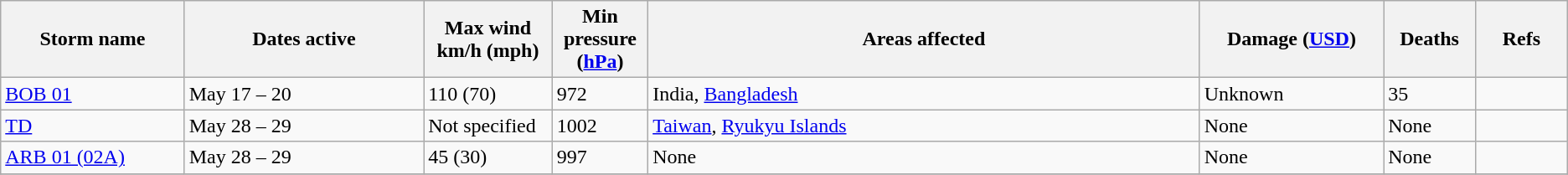<table class="wikitable sortable">
<tr>
<th width="10%"><strong>Storm name</strong></th>
<th width="13%"><strong>Dates active</strong></th>
<th width="7%"><strong>Max wind km/h (mph)</strong></th>
<th width="5%"><strong>Min pressure (<a href='#'>hPa</a>)</strong></th>
<th width="30%" class="unsortable"><strong>Areas affected</strong></th>
<th width="10%"><strong>Damage (<a href='#'>USD</a>)</strong></th>
<th width="5%"><strong>Deaths</strong></th>
<th width="5%" class="unsortable"><strong>Refs</strong></th>
</tr>
<tr>
<td><a href='#'>BOB 01</a></td>
<td>May 17 – 20</td>
<td>110 (70)</td>
<td>972</td>
<td>India, <a href='#'>Bangladesh</a></td>
<td>Unknown</td>
<td>35  </td>
<td></td>
</tr>
<tr>
<td><a href='#'>TD</a></td>
<td>May 28 – 29</td>
<td>Not specified</td>
<td>1002</td>
<td><a href='#'>Taiwan</a>, <a href='#'>Ryukyu Islands</a></td>
<td>None</td>
<td>None</td>
<td></td>
</tr>
<tr>
<td><a href='#'>ARB 01 (02A)</a></td>
<td>May 28 – 29</td>
<td>45 (30)</td>
<td>997</td>
<td>None</td>
<td>None</td>
<td>None</td>
<td></td>
</tr>
<tr>
</tr>
</table>
